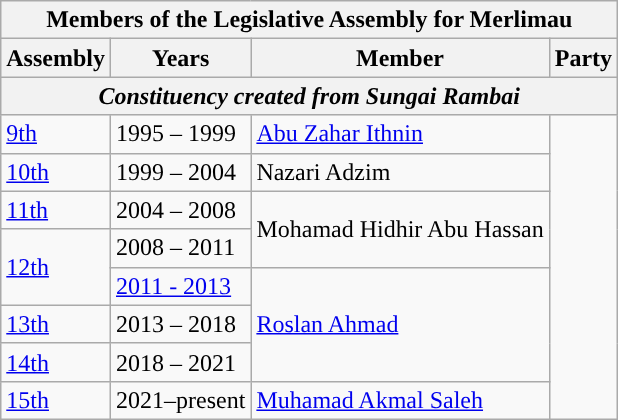<table class=wikitable>
<tr>
<th colspan=4>Members of the Legislative Assembly for Merlimau</th>
</tr>
<tr>
<th>Assembly</th>
<th>Years</th>
<th>Member</th>
<th>Party</th>
</tr>
<tr>
<th colspan=4 align=center><em>Constituency created from Sungai Rambai</em></th>
</tr>
<tr>
<td><a href='#'>9th</a></td>
<td>1995 – 1999</td>
<td><a href='#'>Abu Zahar Ithnin</a></td>
<td rowspan="8"></td>
</tr>
<tr>
<td><a href='#'>10th</a></td>
<td>1999 – 2004</td>
<td>Nazari Adzim</td>
</tr>
<tr>
<td><a href='#'>11th</a></td>
<td>2004 – 2008</td>
<td rowspan="2">Mohamad Hidhir Abu Hassan</td>
</tr>
<tr>
<td rowspan="2"><a href='#'>12th</a></td>
<td>2008 – 2011</td>
</tr>
<tr>
<td><a href='#'>2011 - 2013</a></td>
<td rowspan="3"><a href='#'>Roslan Ahmad</a></td>
</tr>
<tr>
<td><a href='#'>13th</a></td>
<td>2013 – 2018</td>
</tr>
<tr>
<td><a href='#'>14th</a></td>
<td>2018 – 2021</td>
</tr>
<tr>
<td><a href='#'>15th</a></td>
<td>2021–present</td>
<td><a href='#'>Muhamad Akmal Saleh</a></td>
</tr>
</table>
